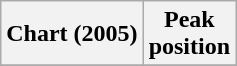<table class="wikitable plainrowheaders" style="text-align:center">
<tr>
<th scope="col">Chart (2005)</th>
<th scope="col">Peak<br>position</th>
</tr>
<tr>
</tr>
</table>
